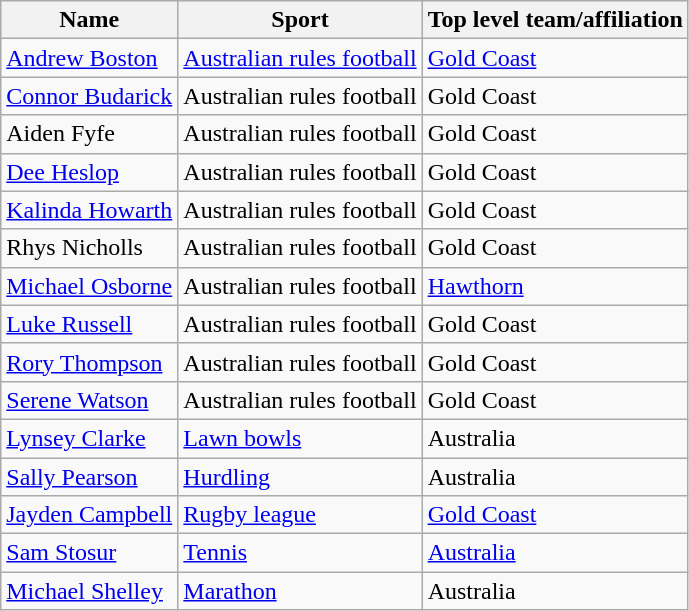<table class="wikitable">
<tr>
<th>Name</th>
<th>Sport</th>
<th>Top level team/affiliation</th>
</tr>
<tr>
<td><a href='#'>Andrew Boston</a></td>
<td><a href='#'>Australian rules football</a></td>
<td><a href='#'>Gold Coast</a></td>
</tr>
<tr>
<td><a href='#'>Connor Budarick</a></td>
<td>Australian rules football</td>
<td>Gold Coast</td>
</tr>
<tr>
<td>Aiden Fyfe</td>
<td>Australian rules football</td>
<td>Gold Coast</td>
</tr>
<tr>
<td><a href='#'>Dee Heslop</a></td>
<td>Australian rules football</td>
<td>Gold Coast</td>
</tr>
<tr>
<td><a href='#'>Kalinda Howarth</a></td>
<td>Australian rules football</td>
<td>Gold Coast</td>
</tr>
<tr>
<td>Rhys Nicholls</td>
<td>Australian rules football</td>
<td>Gold Coast</td>
</tr>
<tr>
<td><a href='#'>Michael Osborne</a></td>
<td>Australian rules football</td>
<td><a href='#'>Hawthorn</a></td>
</tr>
<tr>
<td><a href='#'>Luke Russell</a></td>
<td>Australian rules football</td>
<td>Gold Coast</td>
</tr>
<tr>
<td><a href='#'>Rory Thompson</a></td>
<td>Australian rules football</td>
<td>Gold Coast</td>
</tr>
<tr>
<td><a href='#'>Serene Watson</a></td>
<td>Australian rules football</td>
<td>Gold Coast</td>
</tr>
<tr>
<td><a href='#'>Lynsey Clarke</a></td>
<td><a href='#'>Lawn bowls</a></td>
<td>Australia</td>
</tr>
<tr>
<td><a href='#'>Sally Pearson</a></td>
<td><a href='#'>Hurdling</a></td>
<td>Australia</td>
</tr>
<tr>
<td><a href='#'>Jayden Campbell</a></td>
<td><a href='#'>Rugby league</a></td>
<td><a href='#'>Gold Coast</a></td>
</tr>
<tr>
<td><a href='#'>Sam Stosur</a></td>
<td><a href='#'>Tennis</a></td>
<td><a href='#'>Australia</a></td>
</tr>
<tr>
<td><a href='#'>Michael Shelley</a></td>
<td><a href='#'>Marathon</a></td>
<td>Australia</td>
</tr>
</table>
